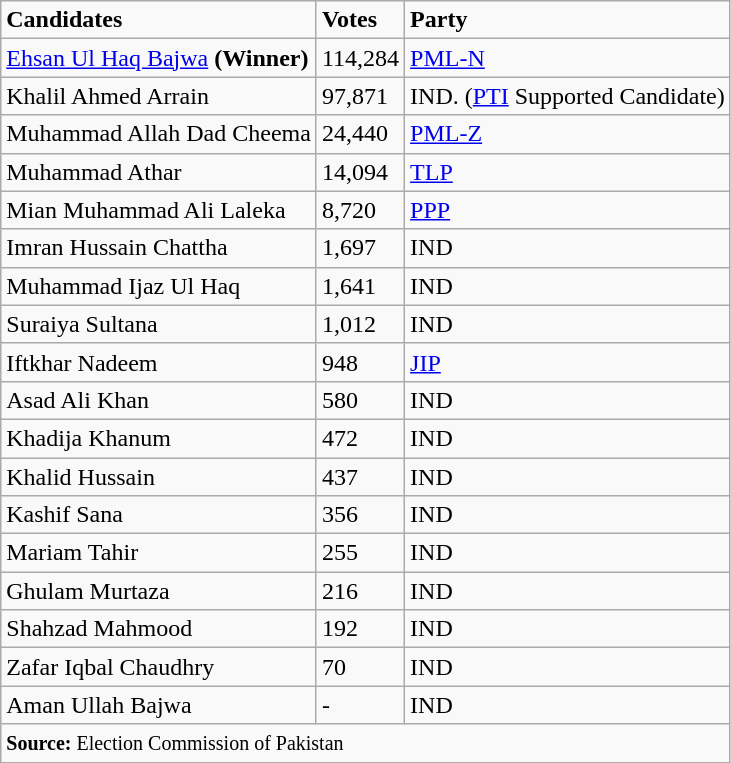<table class="wikitable">
<tr>
<td><strong>Candidates</strong></td>
<td><strong>Votes</strong></td>
<td><strong>Party</strong></td>
</tr>
<tr>
<td><a href='#'>Ehsan Ul Haq Bajwa</a> <strong>(Winner)</strong></td>
<td>114,284</td>
<td><a href='#'>PML-N</a></td>
</tr>
<tr>
<td>Khalil Ahmed Arrain</td>
<td>97,871</td>
<td>IND. (<a href='#'>PTI</a> Supported Candidate)</td>
</tr>
<tr>
<td>Muhammad Allah Dad Cheema</td>
<td>24,440</td>
<td><a href='#'>PML-Z</a></td>
</tr>
<tr>
<td>Muhammad Athar</td>
<td>14,094</td>
<td><a href='#'>TLP</a></td>
</tr>
<tr>
<td>Mian Muhammad Ali Laleka</td>
<td>8,720</td>
<td><a href='#'>PPP</a></td>
</tr>
<tr>
<td>Imran Hussain Chattha</td>
<td>1,697</td>
<td>IND</td>
</tr>
<tr>
<td>Muhammad Ijaz Ul Haq</td>
<td>1,641</td>
<td>IND</td>
</tr>
<tr>
<td>Suraiya Sultana</td>
<td>1,012</td>
<td>IND</td>
</tr>
<tr>
<td>Iftkhar Nadeem</td>
<td>948</td>
<td><a href='#'>JIP</a></td>
</tr>
<tr>
<td>Asad Ali Khan</td>
<td>580</td>
<td>IND</td>
</tr>
<tr>
<td>Khadija Khanum</td>
<td>472</td>
<td>IND</td>
</tr>
<tr>
<td>Khalid Hussain</td>
<td>437</td>
<td>IND</td>
</tr>
<tr>
<td>Kashif Sana</td>
<td>356</td>
<td>IND</td>
</tr>
<tr>
<td>Mariam Tahir</td>
<td>255</td>
<td>IND</td>
</tr>
<tr>
<td>Ghulam Murtaza</td>
<td>216</td>
<td>IND</td>
</tr>
<tr>
<td>Shahzad Mahmood</td>
<td>192</td>
<td>IND</td>
</tr>
<tr>
<td>Zafar Iqbal Chaudhry</td>
<td>70</td>
<td>IND</td>
</tr>
<tr>
<td>Aman Ullah Bajwa</td>
<td>-</td>
<td>IND</td>
</tr>
<tr>
<td colspan="3"><small><strong>Source:</strong> Election Commission of Pakistan</small> </td>
</tr>
</table>
